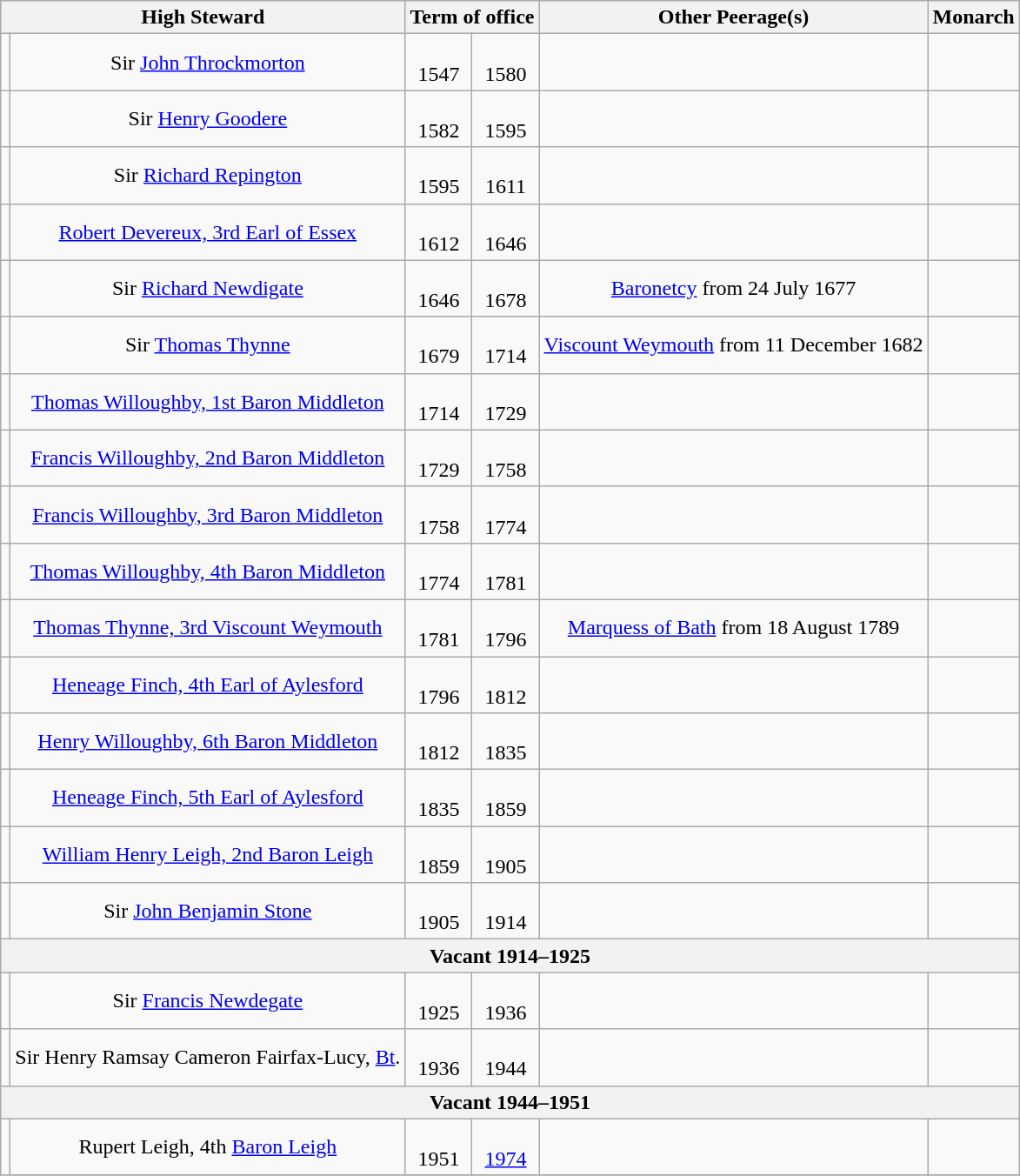<table class="wikitable" style="text-align:center">
<tr style="height:1em">
<th colspan=2>High Steward</th>
<th colspan=2>Term of office</th>
<th>Other Peerage(s)</th>
<th>Monarch<br></th>
</tr>
<tr>
<td></td>
<td>Sir <a href='#'>John Throckmorton</a><br></td>
<td><br>1547</td>
<td><br>1580<br></td>
<td></td>
<td></td>
</tr>
<tr>
<td></td>
<td>Sir <a href='#'>Henry Goodere</a><br></td>
<td><br>1582</td>
<td><br>1595<br></td>
<td></td>
<td></td>
</tr>
<tr>
<td></td>
<td>Sir <a href='#'>Richard Repington</a><br></td>
<td><br>1595</td>
<td><br>1611<br></td>
<td></td>
<td></td>
</tr>
<tr>
<td></td>
<td><a href='#'>Robert Devereux, 3rd Earl of Essex</a><br></td>
<td><br>1612</td>
<td><br>1646<br></td>
<td></td>
<td></td>
</tr>
<tr>
<td></td>
<td>Sir <a href='#'>Richard Newdigate</a><br></td>
<td><br>1646</td>
<td><br>1678<br></td>
<td><a href='#'>Baronetcy</a> from 24 July 1677</td>
<td></td>
</tr>
<tr>
<td></td>
<td>Sir <a href='#'>Thomas Thynne</a><br></td>
<td><br>1679</td>
<td><br>1714<br></td>
<td><a href='#'>Viscount Weymouth</a> from 11 December 1682</td>
<td></td>
</tr>
<tr>
<td></td>
<td><a href='#'>Thomas Willoughby, 1st Baron Middleton</a><br></td>
<td><br>1714</td>
<td><br>1729<br></td>
<td></td>
<td></td>
</tr>
<tr>
<td></td>
<td><a href='#'>Francis Willoughby, 2nd Baron Middleton</a><br></td>
<td><br>1729</td>
<td><br>1758<br></td>
<td></td>
<td></td>
</tr>
<tr>
<td></td>
<td><a href='#'>Francis Willoughby, 3rd Baron Middleton</a><br></td>
<td><br>1758</td>
<td><br>1774<br></td>
<td></td>
<td></td>
</tr>
<tr>
<td></td>
<td><a href='#'>Thomas Willoughby, 4th Baron Middleton</a><br></td>
<td><br>1774</td>
<td><br>1781<br></td>
<td></td>
<td></td>
</tr>
<tr>
<td></td>
<td><a href='#'>Thomas Thynne, 3rd Viscount Weymouth</a><br></td>
<td><br>1781</td>
<td><br>1796<br></td>
<td><a href='#'>Marquess of Bath</a> from 18 August 1789</td>
<td></td>
</tr>
<tr>
<td></td>
<td><a href='#'>Heneage Finch, 4th Earl of Aylesford</a><br></td>
<td><br>1796</td>
<td><br>1812<br></td>
<td></td>
<td></td>
</tr>
<tr>
<td></td>
<td><a href='#'>Henry Willoughby, 6th Baron Middleton</a><br></td>
<td><br>1812</td>
<td><br>1835<br></td>
<td></td>
<td></td>
</tr>
<tr>
<td></td>
<td><a href='#'>Heneage Finch, 5th Earl of Aylesford</a><br></td>
<td><br>1835</td>
<td><br>1859<br></td>
<td></td>
<td></td>
</tr>
<tr>
<td></td>
<td><a href='#'>William Henry Leigh, 2nd Baron Leigh</a><br></td>
<td><br>1859</td>
<td><br>1905<br></td>
<td></td>
<td></td>
</tr>
<tr>
<td></td>
<td>Sir <a href='#'>John Benjamin Stone</a><br></td>
<td><br>1905</td>
<td><br>1914<br></td>
<td></td>
<td></td>
</tr>
<tr>
<th colspan=6>Vacant 1914–1925</th>
</tr>
<tr>
<td></td>
<td>Sir <a href='#'>Francis Newdegate</a><br></td>
<td><br>1925</td>
<td><br>1936<br></td>
<td></td>
<td></td>
</tr>
<tr>
<td></td>
<td>Sir Henry Ramsay Cameron Fairfax-Lucy, <a href='#'>Bt</a>.<br></td>
<td><br>1936</td>
<td><br>1944<br></td>
<td></td>
<td></td>
</tr>
<tr>
<th colspan=6>Vacant 1944–1951</th>
</tr>
<tr>
<td></td>
<td>Rupert Leigh, 4th <a href='#'>Baron Leigh</a><br></td>
<td><br>1951</td>
<td><a href='#'><br>1974</a><br></td>
<td></td>
<td></td>
</tr>
<tr>
</tr>
</table>
